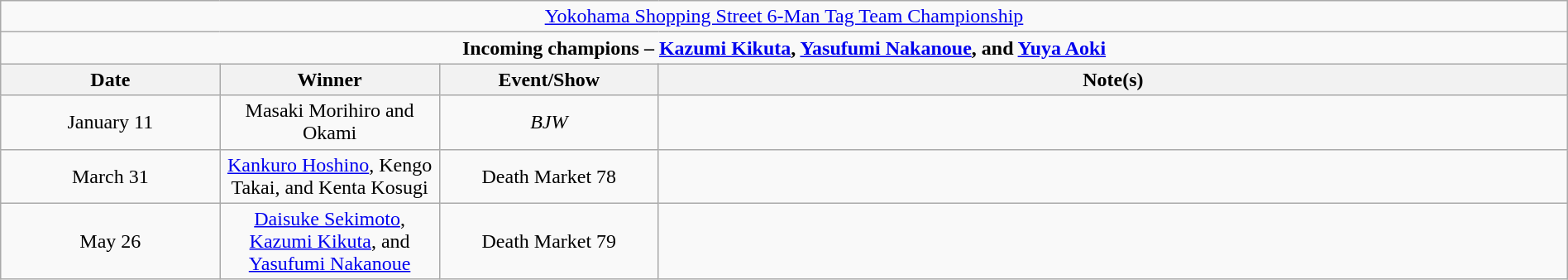<table class="wikitable" style="text-align:center; width:100%;">
<tr>
<td colspan="4" style="text-align: center;"><a href='#'>Yokohama Shopping Street 6-Man Tag Team Championship</a></td>
</tr>
<tr>
<td colspan="4" style="text-align: center;"><strong>Incoming champions – <a href='#'>Kazumi Kikuta</a>, <a href='#'>Yasufumi Nakanoue</a>, and <a href='#'>Yuya Aoki</a></strong></td>
</tr>
<tr>
<th width=14%>Date</th>
<th width=14%>Winner</th>
<th width=14%>Event/Show</th>
<th width=58%>Note(s)</th>
</tr>
<tr>
<td>January 11</td>
<td>Masaki Morihiro and Okami<br></td>
<td><em>BJW</em></td>
<td></td>
</tr>
<tr>
<td>March 31</td>
<td><a href='#'>Kankuro Hoshino</a>, Kengo Takai, and Kenta Kosugi</td>
<td>Death Market 78</td>
<td></td>
</tr>
<tr>
<td>May 26</td>
<td><a href='#'>Daisuke Sekimoto</a>, <a href='#'>Kazumi Kikuta</a>, and <a href='#'>Yasufumi Nakanoue</a></td>
<td>Death Market 79</td>
<td></td>
</tr>
</table>
